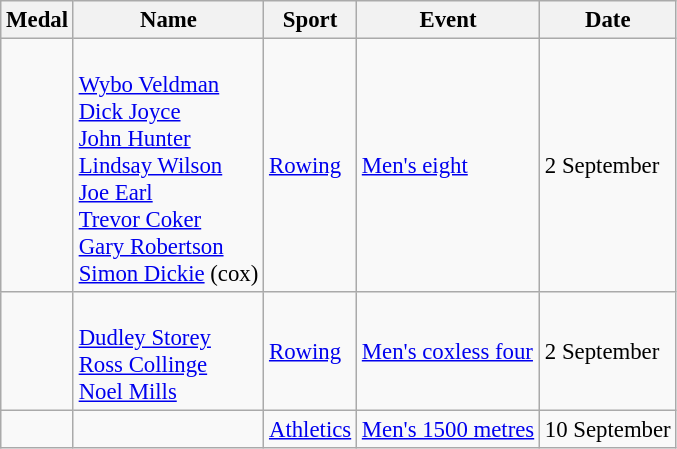<table class="wikitable sortable" style="font-size: 95%;">
<tr>
<th>Medal</th>
<th>Name</th>
<th>Sport</th>
<th>Event</th>
<th>Date</th>
</tr>
<tr>
<td></td>
<td><br><a href='#'>Wybo Veldman</a><br><a href='#'>Dick Joyce</a><br><a href='#'>John Hunter</a><br><a href='#'>Lindsay Wilson</a><br><a href='#'>Joe Earl</a><br><a href='#'>Trevor Coker</a><br><a href='#'>Gary Robertson</a><br><a href='#'>Simon Dickie</a> (cox)</td>
<td><a href='#'>Rowing</a></td>
<td><a href='#'>Men's eight</a></td>
<td>2 September</td>
</tr>
<tr>
<td></td>
<td><br><a href='#'>Dudley Storey</a><br><a href='#'>Ross Collinge</a><br><a href='#'>Noel Mills</a></td>
<td><a href='#'>Rowing</a></td>
<td><a href='#'>Men's coxless four</a></td>
<td>2 September</td>
</tr>
<tr>
<td></td>
<td></td>
<td><a href='#'>Athletics</a></td>
<td><a href='#'>Men's 1500 metres</a></td>
<td>10 September</td>
</tr>
</table>
